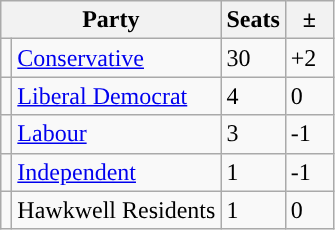<table class="wikitable">
<tr>
<th colspan="2">Party</th>
<th>Seats</th>
<th>  ±  </th>
</tr>
<tr>
<td style="background-color: "></td>
<td><a href='#'>Conservative</a></td>
<td>30</td>
<td>+2</td>
</tr>
<tr>
<td style="background-color: "></td>
<td><a href='#'>Liberal Democrat</a></td>
<td>4</td>
<td>0</td>
</tr>
<tr>
<td style="background-color: "></td>
<td><a href='#'>Labour</a></td>
<td>3</td>
<td>-1</td>
</tr>
<tr>
<td style="background-color: "></td>
<td><a href='#'>Independent</a></td>
<td>1</td>
<td>-1</td>
</tr>
<tr>
<td style="background-color: "></td>
<td>Hawkwell Residents</td>
<td>1</td>
<td>0</td>
</tr>
</table>
